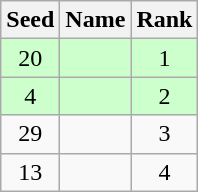<table class="wikitable" style="text-align:center;">
<tr>
<th>Seed</th>
<th>Name</th>
<th>Rank</th>
</tr>
<tr bgcolor="#ccffcc">
<td>20</td>
<td align=left></td>
<td>1</td>
</tr>
<tr bgcolor="#ccffcc">
<td>4</td>
<td align=left></td>
<td>2</td>
</tr>
<tr>
<td>29</td>
<td align=left></td>
<td>3</td>
</tr>
<tr>
<td>13</td>
<td align=left></td>
<td>4</td>
</tr>
</table>
